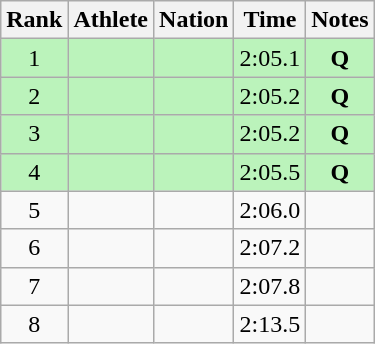<table class="wikitable sortable" style="text-align:center">
<tr>
<th>Rank</th>
<th>Athlete</th>
<th>Nation</th>
<th>Time</th>
<th>Notes</th>
</tr>
<tr bgcolor=bbf3bb>
<td>1</td>
<td align=left></td>
<td align=left></td>
<td>2:05.1</td>
<td><strong>Q</strong></td>
</tr>
<tr bgcolor=bbf3bb>
<td>2</td>
<td align=left></td>
<td align=left></td>
<td>2:05.2</td>
<td><strong>Q</strong></td>
</tr>
<tr bgcolor=bbf3bb>
<td>3</td>
<td align=left></td>
<td align=left></td>
<td>2:05.2</td>
<td><strong>Q</strong></td>
</tr>
<tr bgcolor=bbf3bb>
<td>4</td>
<td align=left></td>
<td align=left></td>
<td>2:05.5</td>
<td><strong>Q</strong></td>
</tr>
<tr>
<td>5</td>
<td align=left></td>
<td align=left></td>
<td>2:06.0</td>
<td></td>
</tr>
<tr>
<td>6</td>
<td align=left></td>
<td align=left></td>
<td>2:07.2</td>
<td></td>
</tr>
<tr>
<td>7</td>
<td align=left></td>
<td align=left></td>
<td>2:07.8</td>
<td></td>
</tr>
<tr>
<td>8</td>
<td align=left></td>
<td align=left></td>
<td>2:13.5</td>
<td></td>
</tr>
</table>
